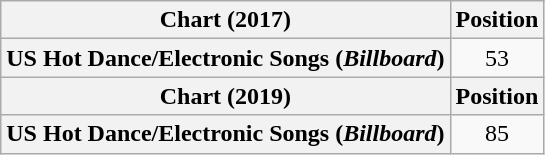<table class="wikitable plainrowheaders" style="text-align:center">
<tr>
<th scope="col">Chart (2017)</th>
<th scope="col">Position</th>
</tr>
<tr>
<th scope="row">US Hot Dance/Electronic Songs (<em>Billboard</em>)</th>
<td>53</td>
</tr>
<tr>
<th scope="col">Chart (2019)</th>
<th scope="col">Position</th>
</tr>
<tr>
<th scope="row">US Hot Dance/Electronic Songs (<em>Billboard</em>)</th>
<td>85</td>
</tr>
</table>
